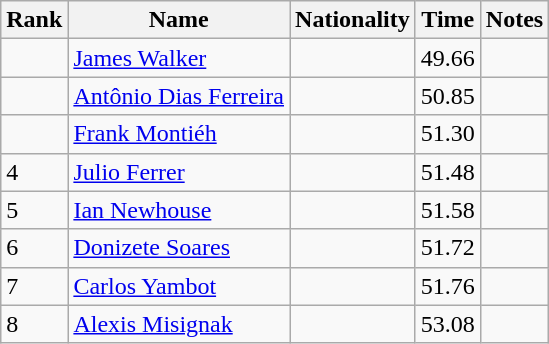<table class="wikitable sortable">
<tr>
<th>Rank</th>
<th>Name</th>
<th>Nationality</th>
<th>Time</th>
<th>Notes</th>
</tr>
<tr>
<td></td>
<td><a href='#'>James Walker</a></td>
<td></td>
<td>49.66</td>
<td></td>
</tr>
<tr>
<td></td>
<td><a href='#'>Antônio Dias Ferreira</a></td>
<td></td>
<td>50.85</td>
<td></td>
</tr>
<tr>
<td></td>
<td><a href='#'>Frank Montiéh</a></td>
<td></td>
<td>51.30</td>
<td></td>
</tr>
<tr>
<td>4</td>
<td><a href='#'>Julio Ferrer</a></td>
<td></td>
<td>51.48</td>
<td></td>
</tr>
<tr>
<td>5</td>
<td><a href='#'>Ian Newhouse</a></td>
<td></td>
<td>51.58</td>
<td></td>
</tr>
<tr>
<td>6</td>
<td><a href='#'>Donizete Soares</a></td>
<td></td>
<td>51.72</td>
<td></td>
</tr>
<tr>
<td>7</td>
<td><a href='#'>Carlos Yambot</a></td>
<td></td>
<td>51.76</td>
<td></td>
</tr>
<tr>
<td>8</td>
<td><a href='#'>Alexis Misignak</a></td>
<td></td>
<td>53.08</td>
<td></td>
</tr>
</table>
